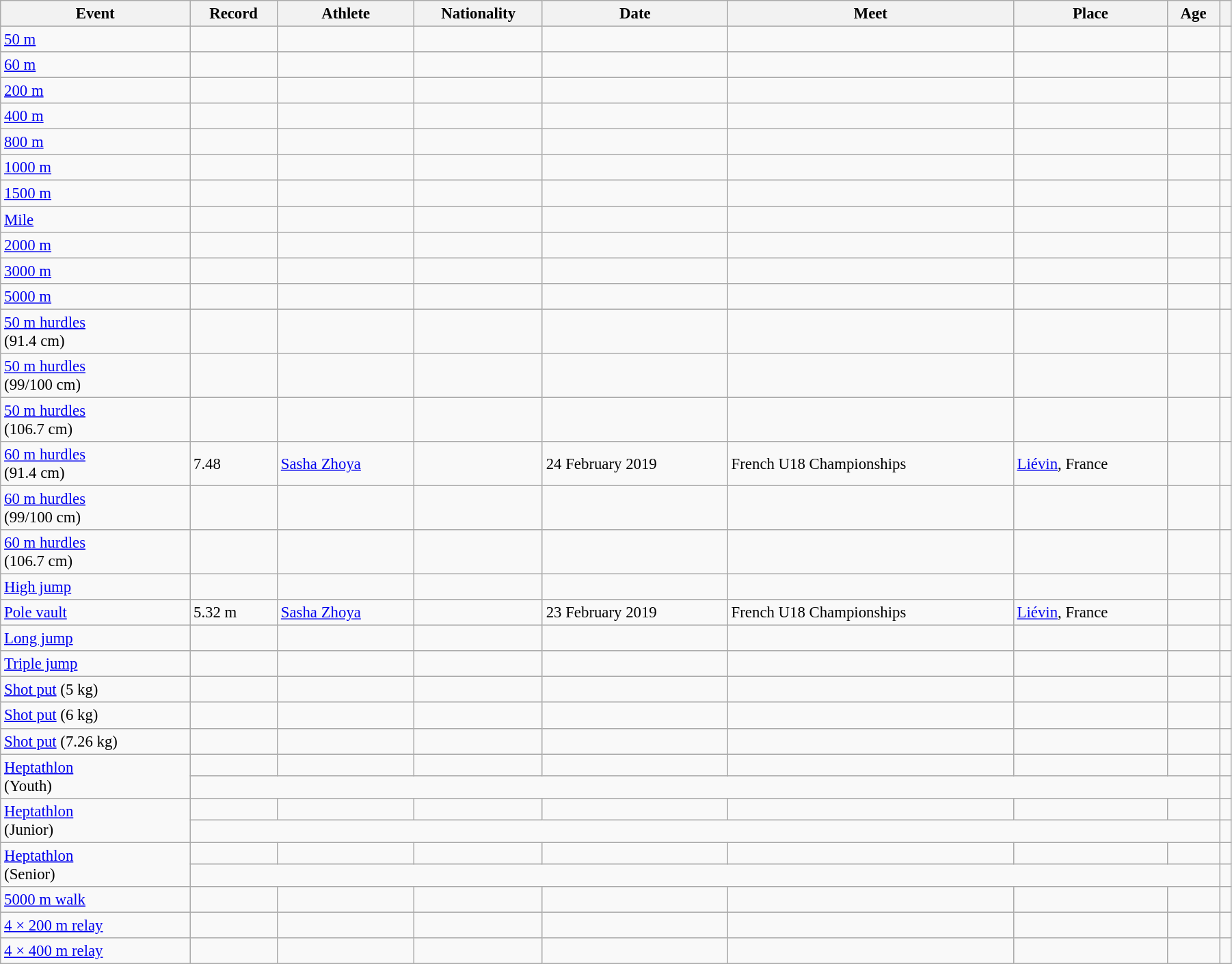<table class=wikitable style="width: 95%; font-size: 95%;">
<tr>
<th>Event</th>
<th>Record</th>
<th>Athlete</th>
<th>Nationality</th>
<th>Date</th>
<th>Meet</th>
<th>Place</th>
<th>Age</th>
<th></th>
</tr>
<tr>
<td><a href='#'>50 m</a></td>
<td></td>
<td></td>
<td></td>
<td></td>
<td></td>
<td></td>
<td></td>
<td></td>
</tr>
<tr>
<td><a href='#'>60 m</a></td>
<td></td>
<td></td>
<td></td>
<td></td>
<td></td>
<td></td>
<td></td>
<td></td>
</tr>
<tr>
<td><a href='#'>200 m</a></td>
<td></td>
<td></td>
<td></td>
<td></td>
<td></td>
<td></td>
<td></td>
<td></td>
</tr>
<tr>
<td><a href='#'>400 m</a></td>
<td></td>
<td></td>
<td></td>
<td></td>
<td></td>
<td></td>
<td></td>
<td></td>
</tr>
<tr>
<td><a href='#'>800 m</a></td>
<td></td>
<td></td>
<td></td>
<td></td>
<td></td>
<td></td>
<td></td>
<td></td>
</tr>
<tr>
<td><a href='#'>1000 m</a></td>
<td></td>
<td></td>
<td></td>
<td></td>
<td></td>
<td></td>
<td></td>
<td></td>
</tr>
<tr>
<td><a href='#'>1500 m</a></td>
<td></td>
<td></td>
<td></td>
<td></td>
<td></td>
<td></td>
<td></td>
<td></td>
</tr>
<tr>
<td><a href='#'>Mile</a></td>
<td></td>
<td></td>
<td></td>
<td></td>
<td></td>
<td></td>
<td></td>
<td></td>
</tr>
<tr>
<td><a href='#'>2000 m</a></td>
<td></td>
<td></td>
<td></td>
<td></td>
<td></td>
<td></td>
<td></td>
<td></td>
</tr>
<tr>
<td><a href='#'>3000 m</a></td>
<td></td>
<td></td>
<td></td>
<td></td>
<td></td>
<td></td>
<td></td>
<td></td>
</tr>
<tr>
<td><a href='#'>5000 m</a></td>
<td></td>
<td></td>
<td></td>
<td></td>
<td></td>
<td></td>
<td></td>
<td></td>
</tr>
<tr>
<td><a href='#'>50 m hurdles</a><br>(91.4 cm)</td>
<td></td>
<td></td>
<td></td>
<td></td>
<td></td>
<td></td>
<td></td>
<td></td>
</tr>
<tr>
<td><a href='#'>50 m hurdles</a><br>(99/100 cm)</td>
<td></td>
<td></td>
<td></td>
<td></td>
<td></td>
<td></td>
<td></td>
<td></td>
</tr>
<tr>
<td><a href='#'>50 m hurdles</a><br>(106.7 cm)</td>
<td></td>
<td></td>
<td></td>
<td></td>
<td></td>
<td></td>
<td></td>
<td></td>
</tr>
<tr>
<td><a href='#'>60 m hurdles</a><br>(91.4 cm)</td>
<td>7.48</td>
<td><a href='#'>Sasha Zhoya</a></td>
<td></td>
<td>24 February 2019</td>
<td>French U18 Championships</td>
<td><a href='#'>Liévin</a>, France</td>
<td></td>
<td></td>
</tr>
<tr>
<td><a href='#'>60 m hurdles</a><br>(99/100 cm)</td>
<td></td>
<td></td>
<td></td>
<td></td>
<td></td>
<td></td>
<td></td>
<td></td>
</tr>
<tr>
<td><a href='#'>60 m hurdles</a><br>(106.7 cm)</td>
<td></td>
<td></td>
<td></td>
<td></td>
<td></td>
<td></td>
<td></td>
<td></td>
</tr>
<tr>
<td><a href='#'>High jump</a></td>
<td></td>
<td></td>
<td></td>
<td></td>
<td></td>
<td></td>
<td></td>
<td></td>
</tr>
<tr>
<td><a href='#'>Pole vault</a></td>
<td>5.32 m</td>
<td><a href='#'>Sasha Zhoya</a></td>
<td></td>
<td>23 February 2019</td>
<td>French U18 Championships</td>
<td><a href='#'>Liévin</a>, France</td>
<td></td>
<td></td>
</tr>
<tr>
<td><a href='#'>Long jump</a></td>
<td></td>
<td></td>
<td></td>
<td></td>
<td></td>
<td></td>
<td></td>
<td></td>
</tr>
<tr>
<td><a href='#'>Triple jump</a></td>
<td></td>
<td></td>
<td></td>
<td></td>
<td></td>
<td></td>
<td></td>
<td></td>
</tr>
<tr>
<td><a href='#'>Shot put</a> (5 kg)</td>
<td></td>
<td></td>
<td></td>
<td></td>
<td></td>
<td></td>
<td></td>
<td></td>
</tr>
<tr>
<td><a href='#'>Shot put</a> (6 kg)</td>
<td></td>
<td></td>
<td></td>
<td></td>
<td></td>
<td></td>
<td></td>
<td></td>
</tr>
<tr>
<td><a href='#'>Shot put</a> (7.26 kg)</td>
<td></td>
<td></td>
<td></td>
<td></td>
<td></td>
<td></td>
<td></td>
<td></td>
</tr>
<tr>
<td rowspan=2><a href='#'>Heptathlon</a><br>(Youth)</td>
<td></td>
<td></td>
<td></td>
<td></td>
<td></td>
<td></td>
<td></td>
<td></td>
</tr>
<tr>
<td colspan=7></td>
<td></td>
</tr>
<tr>
<td rowspan=2><a href='#'>Heptathlon</a><br>(Junior)</td>
<td></td>
<td></td>
<td></td>
<td></td>
<td></td>
<td></td>
<td></td>
<td></td>
</tr>
<tr>
<td colspan=7></td>
<td></td>
</tr>
<tr>
<td rowspan=2><a href='#'>Heptathlon</a><br>(Senior)</td>
<td></td>
<td></td>
<td></td>
<td></td>
<td></td>
<td></td>
<td></td>
<td></td>
</tr>
<tr>
<td colspan=7></td>
<td></td>
</tr>
<tr>
<td><a href='#'>5000 m walk</a></td>
<td></td>
<td></td>
<td></td>
<td></td>
<td></td>
<td></td>
<td></td>
<td></td>
</tr>
<tr>
<td><a href='#'>4 × 200 m relay</a></td>
<td></td>
<td></td>
<td></td>
<td></td>
<td></td>
<td></td>
<td></td>
<td></td>
</tr>
<tr>
<td><a href='#'>4 × 400 m relay</a></td>
<td></td>
<td></td>
<td></td>
<td></td>
<td></td>
<td></td>
<td></td>
<td></td>
</tr>
</table>
